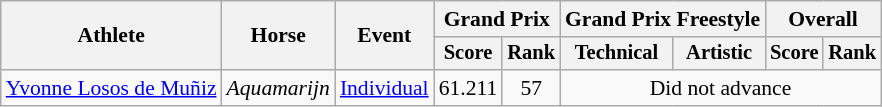<table class=wikitable style="font-size:90%; text-align:center;">
<tr>
<th rowspan=2>Athlete</th>
<th rowspan=2>Horse</th>
<th rowspan=2>Event</th>
<th colspan=2>Grand Prix</th>
<th colspan=2>Grand Prix Freestyle</th>
<th colspan=2>Overall</th>
</tr>
<tr style=font-size:95%>
<th>Score</th>
<th>Rank</th>
<th>Technical</th>
<th>Artistic</th>
<th>Score</th>
<th>Rank</th>
</tr>
<tr>
<td align=left><a href='#'>Yvonne Losos de Muñiz</a></td>
<td align=left><em>Aquamarijn</em></td>
<td align=left><a href='#'>Individual</a></td>
<td>61.211</td>
<td>57</td>
<td colspan="4">Did not advance</td>
</tr>
</table>
